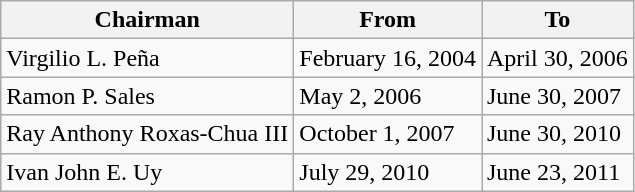<table class=wikitable>
<tr>
<th>Chairman</th>
<th>From</th>
<th>To</th>
</tr>
<tr>
<td>Virgilio L. Peña</td>
<td>February 16, 2004</td>
<td>April 30, 2006</td>
</tr>
<tr>
<td>Ramon P. Sales</td>
<td>May 2, 2006</td>
<td>June 30, 2007</td>
</tr>
<tr>
<td>Ray Anthony Roxas-Chua III</td>
<td>October 1, 2007</td>
<td>June 30, 2010</td>
</tr>
<tr>
<td>Ivan John E. Uy</td>
<td>July 29, 2010</td>
<td>June 23, 2011</td>
</tr>
</table>
